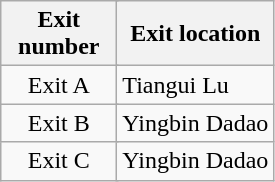<table class="wikitable">
<tr>
<th style="width:70px" colspan="2">Exit number</th>
<th>Exit location</th>
</tr>
<tr>
<td align="center" colspan="2">Exit A</td>
<td>Tiangui Lu</td>
</tr>
<tr>
<td align="center" colspan="2">Exit B</td>
<td>Yingbin Dadao</td>
</tr>
<tr>
<td align="center" colspan="2">Exit C</td>
<td>Yingbin Dadao</td>
</tr>
</table>
